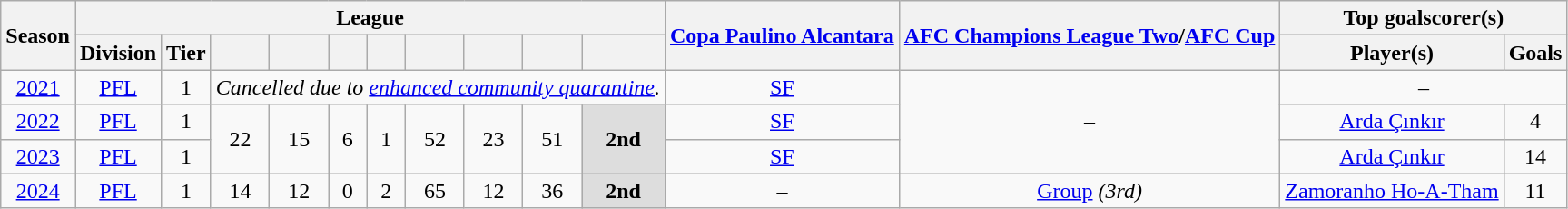<table class="wikitable sortable" style="text-align:center">
<tr>
<th scope=col rowspan="2">Season</th>
<th scope=colgroup colspan="10">League</th>
<th scope=col rowspan="2" class="unsortable"><a href='#'>Copa Paulino Alcantara</a></th>
<th scope=col rowspan="2" class="unsortable"><a href='#'>AFC Champions League Two</a>/<a href='#'>AFC Cup</a></th>
<th scope=colgroup colspan="2">Top goalscorer(s)</th>
</tr>
<tr>
<th scope=col>Division</th>
<th scope=col>Tier</th>
<th scope=col></th>
<th scope=col></th>
<th scope=col></th>
<th scope=col></th>
<th scope=col></th>
<th scope=col></th>
<th scope=col></th>
<th scope=col></th>
<th scope=col>Player(s)</th>
<th scope=col>Goals</th>
</tr>
<tr>
<td><a href='#'>2021</a></td>
<td><a href='#'>PFL</a></td>
<td>1</td>
<td colspan="8"><em>Cancelled due to <a href='#'>enhanced community quarantine</a>.</em></td>
<td><a href='#'>SF</a></td>
<td rowspan="3">–</td>
<td colspan="2">–</td>
</tr>
<tr>
<td><a href='#'>2022</a></td>
<td><a href='#'>PFL</a></td>
<td>1</td>
<td rowspan="2">22</td>
<td rowspan="2">15</td>
<td rowspan="2">6</td>
<td rowspan="2">1</td>
<td rowspan="2">52</td>
<td rowspan="2">23</td>
<td rowspan="2">51</td>
<td rowspan="2" style="background-color:#DDD"><strong>2nd</strong></td>
<td><a href='#'>SF</a></td>
<td><a href='#'>Arda Çınkır</a></td>
<td>4</td>
</tr>
<tr>
<td><a href='#'>2023</a></td>
<td><a href='#'>PFL</a></td>
<td>1</td>
<td><a href='#'>SF</a></td>
<td><a href='#'>Arda Çınkır</a></td>
<td>14</td>
</tr>
<tr>
<td><a href='#'>2024</a></td>
<td><a href='#'>PFL</a></td>
<td>1</td>
<td>14</td>
<td>12</td>
<td>0</td>
<td>2</td>
<td>65</td>
<td>12</td>
<td>36</td>
<td style="background-color:#DDD"><strong>2nd</strong></td>
<td>–</td>
<td><a href='#'>Group</a> <em>(3rd)</em></td>
<td><a href='#'>Zamoranho Ho-A-Tham</a></td>
<td>11</td>
</tr>
</table>
